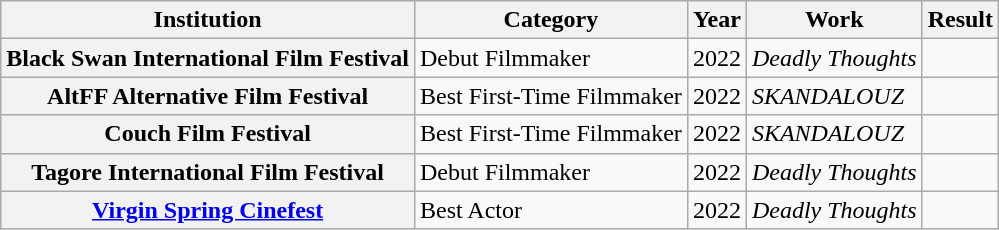<table class="wikitable sortable">
<tr>
<th>Institution</th>
<th>Category</th>
<th>Year</th>
<th>Work</th>
<th>Result</th>
</tr>
<tr>
<th>Black Swan International Film Festival</th>
<td>Debut Filmmaker</td>
<td>2022</td>
<td><em>Deadly Thoughts</em></td>
<td></td>
</tr>
<tr>
<th>AltFF Alternative Film Festival</th>
<td>Best First-Time Filmmaker</td>
<td>2022</td>
<td><em>SKANDALOUZ</em></td>
<td></td>
</tr>
<tr>
<th>Couch Film Festival</th>
<td>Best First-Time Filmmaker</td>
<td>2022</td>
<td><em>SKANDALOUZ</em></td>
<td></td>
</tr>
<tr>
<th>Tagore International Film Festival</th>
<td>Debut Filmmaker</td>
<td>2022</td>
<td><em>Deadly Thoughts</em></td>
<td></td>
</tr>
<tr>
<th><a href='#'>Virgin Spring Cinefest</a></th>
<td>Best Actor</td>
<td>2022</td>
<td><em>Deadly Thoughts</em></td>
<td></td>
</tr>
</table>
